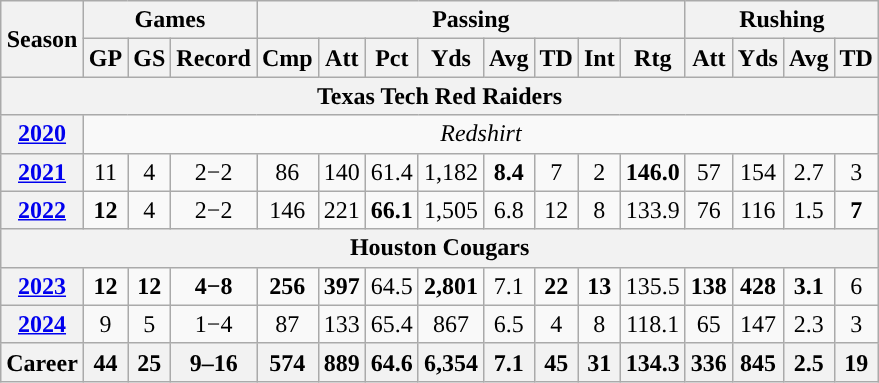<table class="wikitable" style="text-align:center;">
<tr>
<th rowspan="2">Season</th>
<th colspan="3">Games</th>
<th colspan="8">Passing</th>
<th colspan="4">Rushing</th>
</tr>
<tr>
<th>GP</th>
<th>GS</th>
<th>Record</th>
<th>Cmp</th>
<th>Att</th>
<th>Pct</th>
<th>Yds</th>
<th>Avg</th>
<th>TD</th>
<th>Int</th>
<th>Rtg</th>
<th>Att</th>
<th>Yds</th>
<th>Avg</th>
<th>TD</th>
</tr>
<tr>
<th colspan="16">Texas Tech Red Raiders</th>
</tr>
<tr>
<th><a href='#'>2020</a></th>
<td colspan="15"><em>Redshirt </em></td>
</tr>
<tr>
<th><a href='#'>2021</a></th>
<td>11</td>
<td>4</td>
<td>2−2</td>
<td>86</td>
<td>140</td>
<td>61.4</td>
<td>1,182</td>
<td><strong>8.4</strong></td>
<td>7</td>
<td>2</td>
<td><strong>146.0</strong></td>
<td>57</td>
<td>154</td>
<td>2.7</td>
<td>3</td>
</tr>
<tr>
<th><a href='#'>2022</a></th>
<td><strong>12</strong></td>
<td>4</td>
<td>2−2</td>
<td>146</td>
<td>221</td>
<td><strong>66.1</strong></td>
<td>1,505</td>
<td>6.8</td>
<td>12</td>
<td>8</td>
<td>133.9</td>
<td>76</td>
<td>116</td>
<td>1.5</td>
<td><strong>7</strong></td>
</tr>
<tr>
<th colspan="16">Houston Cougars</th>
</tr>
<tr>
<th><a href='#'>2023</a></th>
<td><strong>12</strong></td>
<td><strong>12</strong></td>
<td><strong>4−8</strong></td>
<td><strong>256</strong></td>
<td><strong>397</strong></td>
<td>64.5</td>
<td><strong>2,801</strong></td>
<td>7.1</td>
<td><strong>22</strong></td>
<td><strong>13</strong></td>
<td>135.5</td>
<td><strong>138</strong></td>
<td><strong>428</strong></td>
<td><strong>3.1</strong></td>
<td>6</td>
</tr>
<tr>
<th><a href='#'>2024</a></th>
<td>9</td>
<td>5</td>
<td>1−4</td>
<td>87</td>
<td>133</td>
<td>65.4</td>
<td>867</td>
<td>6.5</td>
<td>4</td>
<td>8</td>
<td>118.1</td>
<td>65</td>
<td>147</td>
<td>2.3</td>
<td>3</td>
</tr>
<tr class="sortbottom" style="background:#eee;">
<th><strong>Career</strong></th>
<th>44</th>
<th>25</th>
<th>9–16</th>
<th>574</th>
<th>889</th>
<th>64.6</th>
<th>6,354</th>
<th>7.1</th>
<th>45</th>
<th>31</th>
<th>134.3</th>
<th>336</th>
<th>845</th>
<th>2.5</th>
<th>19</th>
</tr>
</table>
